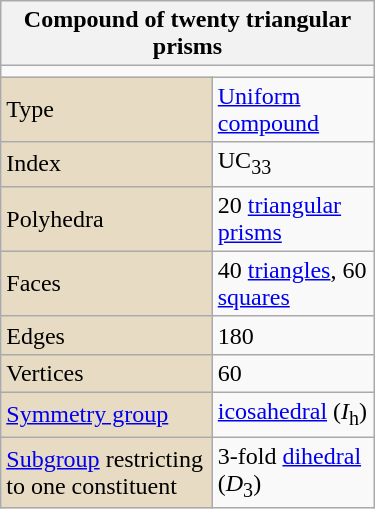<table class="wikitable" style="float:right; margin-left:8px; width:250px">
<tr>
<th bgcolor=#e7dcc3 colspan=2>Compound of twenty triangular prisms</th>
</tr>
<tr>
<td align=center colspan=2></td>
</tr>
<tr>
<td bgcolor=#e7dcc3>Type</td>
<td><a href='#'>Uniform compound</a></td>
</tr>
<tr>
<td bgcolor=#e7dcc3>Index</td>
<td>UC<sub>33</sub></td>
</tr>
<tr>
<td bgcolor=#e7dcc3>Polyhedra</td>
<td>20 <a href='#'>triangular prisms</a></td>
</tr>
<tr>
<td bgcolor=#e7dcc3>Faces</td>
<td>40 <a href='#'>triangles</a>, 60 <a href='#'>squares</a></td>
</tr>
<tr>
<td bgcolor=#e7dcc3>Edges</td>
<td>180</td>
</tr>
<tr>
<td bgcolor=#e7dcc3>Vertices</td>
<td>60</td>
</tr>
<tr>
<td bgcolor=#e7dcc3><a href='#'>Symmetry group</a></td>
<td><a href='#'>icosahedral</a> (<em>I</em><sub>h</sub>)</td>
</tr>
<tr>
<td bgcolor=#e7dcc3><a href='#'>Subgroup</a> restricting to one constituent</td>
<td>3-fold <a href='#'>dihedral</a> (<em>D</em><sub>3</sub>)</td>
</tr>
</table>
